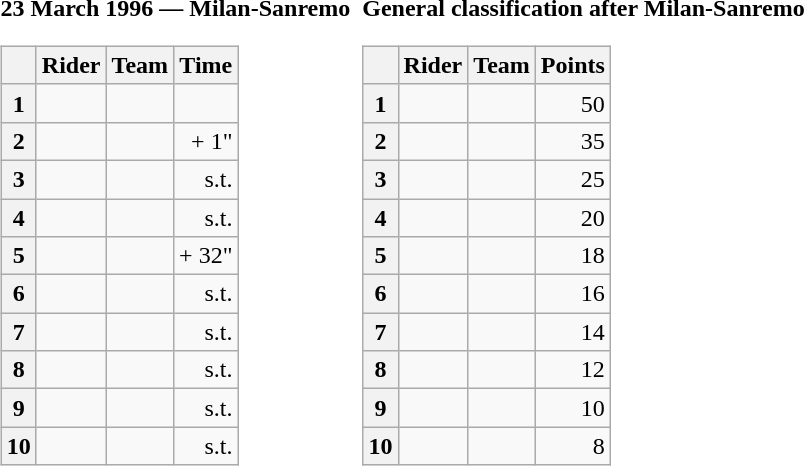<table>
<tr>
<td><strong>23 March 1996 — Milan-Sanremo </strong><br><table class="wikitable">
<tr>
<th></th>
<th>Rider</th>
<th>Team</th>
<th>Time</th>
</tr>
<tr>
<th>1</th>
<td></td>
<td></td>
<td align="right"></td>
</tr>
<tr>
<th>2</th>
<td></td>
<td></td>
<td align="right">+ 1"</td>
</tr>
<tr>
<th>3</th>
<td></td>
<td></td>
<td align="right">s.t.</td>
</tr>
<tr>
<th>4</th>
<td></td>
<td></td>
<td align="right">s.t.</td>
</tr>
<tr>
<th>5</th>
<td></td>
<td></td>
<td align="right">+ 32"</td>
</tr>
<tr>
<th>6</th>
<td></td>
<td></td>
<td align="right">s.t.</td>
</tr>
<tr>
<th>7</th>
<td></td>
<td></td>
<td align="right">s.t.</td>
</tr>
<tr>
<th>8</th>
<td> </td>
<td></td>
<td align="right">s.t.</td>
</tr>
<tr>
<th>9</th>
<td></td>
<td></td>
<td align="right">s.t.</td>
</tr>
<tr>
<th>10</th>
<td></td>
<td></td>
<td align="right">s.t.</td>
</tr>
</table>
</td>
<td></td>
<td><strong>General classification after Milan-Sanremo</strong><br><table class="wikitable">
<tr>
<th></th>
<th>Rider</th>
<th>Team</th>
<th>Points</th>
</tr>
<tr>
<th>1</th>
<td>  </td>
<td></td>
<td align="right">50</td>
</tr>
<tr>
<th>2</th>
<td></td>
<td></td>
<td align="right">35</td>
</tr>
<tr>
<th>3</th>
<td></td>
<td></td>
<td align="right">25</td>
</tr>
<tr>
<th>4</th>
<td></td>
<td></td>
<td align="right">20</td>
</tr>
<tr>
<th>5</th>
<td></td>
<td></td>
<td align="right">18</td>
</tr>
<tr>
<th>6</th>
<td></td>
<td></td>
<td align="right">16</td>
</tr>
<tr>
<th>7</th>
<td></td>
<td></td>
<td align="right">14</td>
</tr>
<tr>
<th>8</th>
<td></td>
<td></td>
<td align="right">12</td>
</tr>
<tr>
<th>9</th>
<td></td>
<td></td>
<td align="right">10</td>
</tr>
<tr>
<th>10</th>
<td></td>
<td></td>
<td align="right">8</td>
</tr>
</table>
</td>
</tr>
</table>
